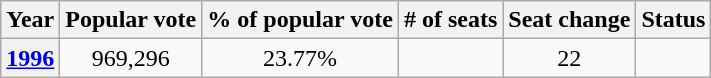<table class="wikitable" style="text-align:center">
<tr>
<th>Year</th>
<th>Popular vote</th>
<th>% of popular vote</th>
<th># of seats</th>
<th>Seat change</th>
<th>Status</th>
</tr>
<tr>
<th><a href='#'>1996</a></th>
<td>969,296</td>
<td>23.77%</td>
<td></td>
<td> 22</td>
<td></td>
</tr>
</table>
